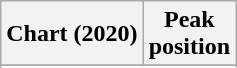<table class="wikitable sortable plainrowheaders" style="text-align:center">
<tr>
<th scope="col">Chart (2020)</th>
<th scope="col">Peak<br>position</th>
</tr>
<tr>
</tr>
<tr>
</tr>
<tr>
</tr>
<tr>
</tr>
</table>
